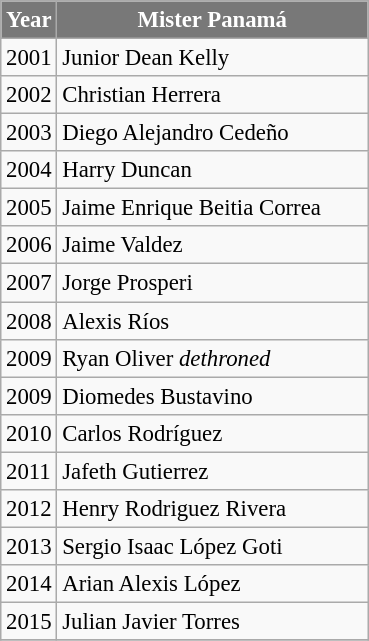<table class="wikitable sortable" style="font-size: 95%;">
<tr>
<th width="30" style="background-color:#787878;color:#FFFFFF;">Year</th>
<th width="200" style="background-color:#787878;color:#FFFFFF;">Mister Panamá</th>
</tr>
<tr>
<td>2001</td>
<td>Junior Dean Kelly</td>
</tr>
<tr>
<td>2002</td>
<td>Christian Herrera</td>
</tr>
<tr>
<td>2003</td>
<td>Diego Alejandro Cedeño</td>
</tr>
<tr>
<td>2004</td>
<td>Harry Duncan</td>
</tr>
<tr>
<td>2005</td>
<td>Jaime Enrique Beitia Correa</td>
</tr>
<tr>
<td>2006</td>
<td>Jaime Valdez</td>
</tr>
<tr>
<td>2007</td>
<td>Jorge Prosperi </td>
</tr>
<tr>
<td>2008</td>
<td>Alexis Ríos </td>
</tr>
<tr>
<td>2009</td>
<td>Ryan Oliver <em>dethroned</em> </td>
</tr>
<tr>
<td>2009</td>
<td>Diomedes Bustavino</td>
</tr>
<tr>
<td>2010</td>
<td>Carlos Rodríguez </td>
</tr>
<tr>
<td>2011</td>
<td>Jafeth Gutierrez</td>
</tr>
<tr>
<td>2012</td>
<td>Henry Rodriguez Rivera</td>
</tr>
<tr>
<td>2013</td>
<td>Sergio Isaac López Goti</td>
</tr>
<tr>
<td>2014</td>
<td>Arian Alexis López</td>
</tr>
<tr>
<td>2015</td>
<td>Julian Javier Torres</td>
</tr>
<tr>
</tr>
</table>
